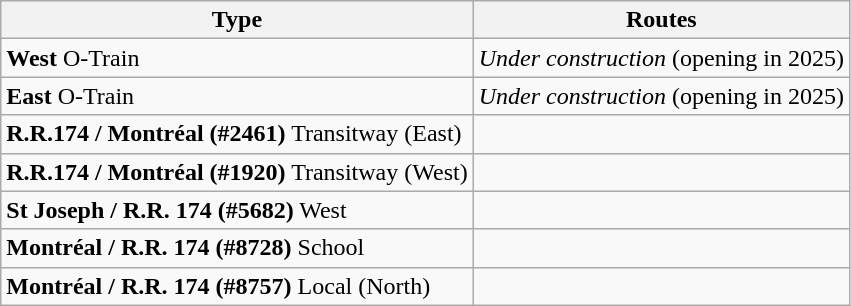<table class="wikitable">
<tr>
<th>Type</th>
<th>Routes</th>
</tr>
<tr>
<td><strong>West</strong> O-Train</td>
<td> <em>Under construction</em> (opening in 2025)</td>
</tr>
<tr>
<td><strong>East</strong> O-Train</td>
<td> <em>Under construction</em> (opening in 2025)</td>
</tr>
<tr>
<td><strong>R.R.174 / Montréal (#2461)</strong> Transitway (East)</td>
<td>      </td>
</tr>
<tr>
<td><strong>R.R.174 / Montréal (#1920)</strong>  Transitway (West)</td>
<td>        </td>
</tr>
<tr>
<td><strong>St Joseph / R.R. 174 (#5682)</strong> West</td>
<td>  </td>
</tr>
<tr>
<td><strong>Montréal / R.R. 174 (#8728)</strong> School</td>
<td></td>
</tr>
<tr>
<td><strong>Montréal / R.R. 174 (#8757)</strong> Local (North)</td>
<td> </td>
</tr>
</table>
